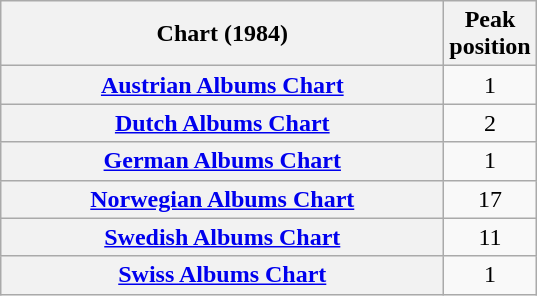<table class="wikitable plainrowheaders sortable">
<tr>
<th scope="col" style="width:18em;">Chart (1984)</th>
<th scope="col">Peak<br>position</th>
</tr>
<tr>
<th scope="row"><a href='#'>Austrian Albums Chart</a></th>
<td style="text-align:center;">1</td>
</tr>
<tr>
<th scope="row"><a href='#'>Dutch Albums Chart</a></th>
<td style="text-align:center;">2</td>
</tr>
<tr>
<th scope="row"><a href='#'>German Albums Chart</a></th>
<td style="text-align:center;">1</td>
</tr>
<tr>
<th scope="row"><a href='#'>Norwegian Albums Chart</a></th>
<td style="text-align:center;">17</td>
</tr>
<tr>
<th scope="row"><a href='#'>Swedish Albums Chart</a></th>
<td style="text-align:center;">11</td>
</tr>
<tr>
<th scope="row"><a href='#'>Swiss Albums Chart</a></th>
<td style="text-align:center;">1</td>
</tr>
</table>
